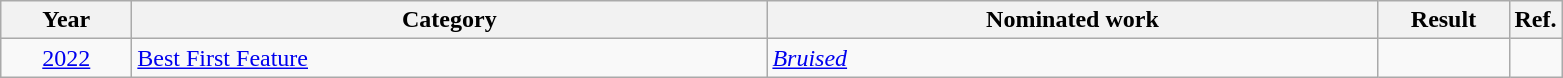<table class=wikitable>
<tr>
<th scope="col" style="width:5em;">Year</th>
<th scope="col" style="width:26em;">Category</th>
<th scope="col" style="width:25em;">Nominated work</th>
<th scope="col" style="width:5em;">Result</th>
<th>Ref.</th>
</tr>
<tr>
<td style="text-align:center;", rowspan="1"><a href='#'>2022</a></td>
<td><a href='#'>Best First Feature</a></td>
<td rowspan="1"><em><a href='#'>Bruised</a></em></td>
<td></td>
<td style="text-align:center;"></td>
</tr>
</table>
